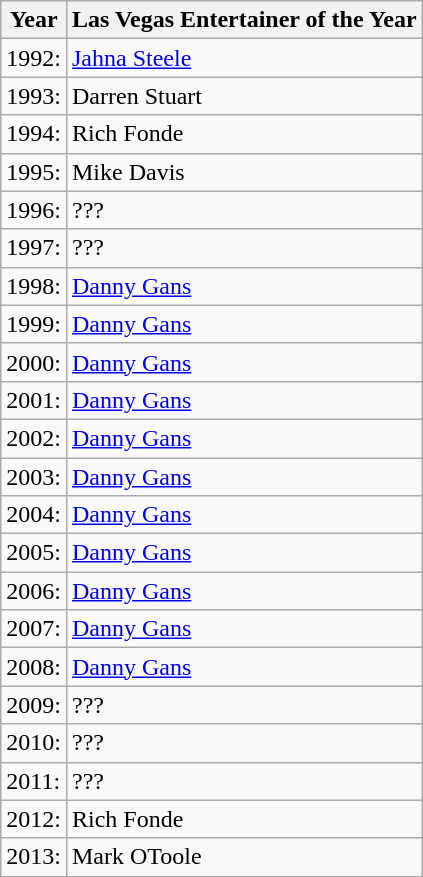<table class="wikitable" border="1">
<tr>
<th>Year</th>
<th>Las Vegas Entertainer of the Year</th>
</tr>
<tr>
<td>1992:</td>
<td><a href='#'>Jahna Steele</a></td>
</tr>
<tr>
<td>1993:</td>
<td>Darren Stuart</td>
</tr>
<tr>
<td>1994:</td>
<td>Rich Fonde</td>
</tr>
<tr>
<td>1995:</td>
<td>Mike Davis</td>
</tr>
<tr>
<td>1996:</td>
<td>???</td>
</tr>
<tr>
<td>1997:</td>
<td>???</td>
</tr>
<tr>
<td>1998:</td>
<td><a href='#'>Danny Gans</a></td>
</tr>
<tr>
<td>1999:</td>
<td><a href='#'>Danny Gans</a></td>
</tr>
<tr>
<td>2000:</td>
<td><a href='#'>Danny Gans</a></td>
</tr>
<tr>
<td>2001:</td>
<td><a href='#'>Danny Gans</a></td>
</tr>
<tr>
<td>2002:</td>
<td><a href='#'>Danny Gans</a></td>
</tr>
<tr>
<td>2003:</td>
<td><a href='#'>Danny Gans</a></td>
</tr>
<tr>
<td>2004:</td>
<td><a href='#'>Danny Gans</a></td>
</tr>
<tr>
<td>2005:</td>
<td><a href='#'>Danny Gans</a></td>
</tr>
<tr>
<td>2006:</td>
<td><a href='#'>Danny Gans</a></td>
</tr>
<tr>
<td>2007:</td>
<td><a href='#'>Danny Gans</a></td>
</tr>
<tr>
<td>2008:</td>
<td><a href='#'>Danny Gans</a></td>
</tr>
<tr>
<td>2009:</td>
<td>???</td>
</tr>
<tr>
<td>2010:</td>
<td>???</td>
</tr>
<tr>
<td>2011:</td>
<td>???</td>
</tr>
<tr>
<td>2012:</td>
<td>Rich Fonde</td>
</tr>
<tr>
<td>2013:</td>
<td>Mark OToole</td>
</tr>
<tr>
</tr>
</table>
